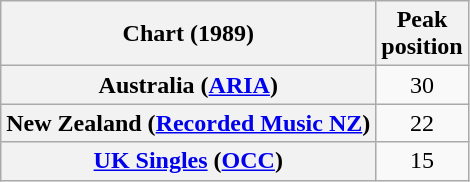<table class="wikitable sortable plainrowheaders">
<tr>
<th scope="col">Chart (1989)</th>
<th scope="col">Peak<br>position</th>
</tr>
<tr>
<th scope="row">Australia (<a href='#'>ARIA</a>)</th>
<td style="text-align:center;">30</td>
</tr>
<tr>
<th scope="row">New Zealand (<a href='#'>Recorded Music NZ</a>)</th>
<td style="text-align:center;">22</td>
</tr>
<tr>
<th scope="row"><a href='#'>UK Singles</a> (<a href='#'>OCC</a>)</th>
<td style="text-align:center;">15</td>
</tr>
</table>
